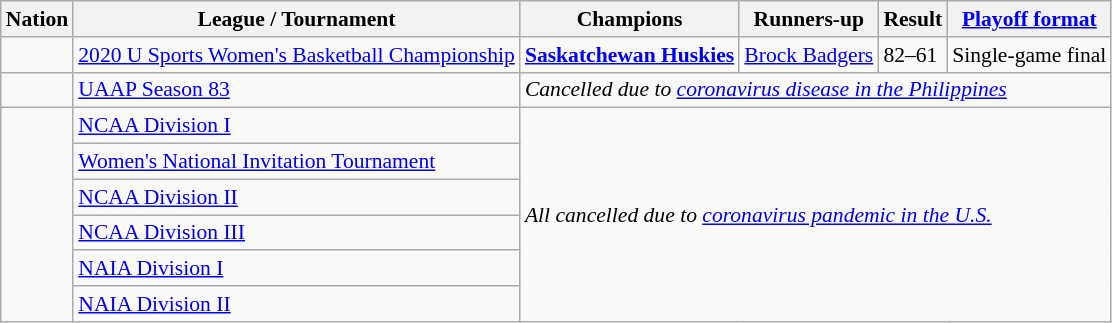<table class="wikitable" style="font-size:90%;">
<tr>
<th>Nation</th>
<th>League / Tournament</th>
<th>Champions</th>
<th>Runners-up</th>
<th>Result</th>
<th><a href='#'>Playoff format</a></th>
</tr>
<tr>
<td></td>
<td><a href='#'>2020 U Sports Women's Basketball Championship</a></td>
<td><strong><a href='#'>Saskatchewan Huskies</a></strong></td>
<td><a href='#'>Brock Badgers</a></td>
<td>82–61</td>
<td>Single-game final</td>
</tr>
<tr>
<td></td>
<td><a href='#'>UAAP Season 83</a></td>
<td colspan="4"><em>Cancelled due to <a href='#'>coronavirus disease in the Philippines</a></em></td>
</tr>
<tr>
<td rowspan="6"></td>
<td><a href='#'>NCAA Division I</a></td>
<td colspan="4" rowspan="6"><em>All cancelled due to <a href='#'>coronavirus pandemic in the U.S.</a></em></td>
</tr>
<tr>
<td><a href='#'>Women's National Invitation Tournament</a></td>
</tr>
<tr>
<td><a href='#'>NCAA Division II</a></td>
</tr>
<tr>
<td><a href='#'>NCAA Division III</a></td>
</tr>
<tr>
<td><a href='#'>NAIA Division I</a></td>
</tr>
<tr>
<td><a href='#'>NAIA Division II</a></td>
</tr>
</table>
